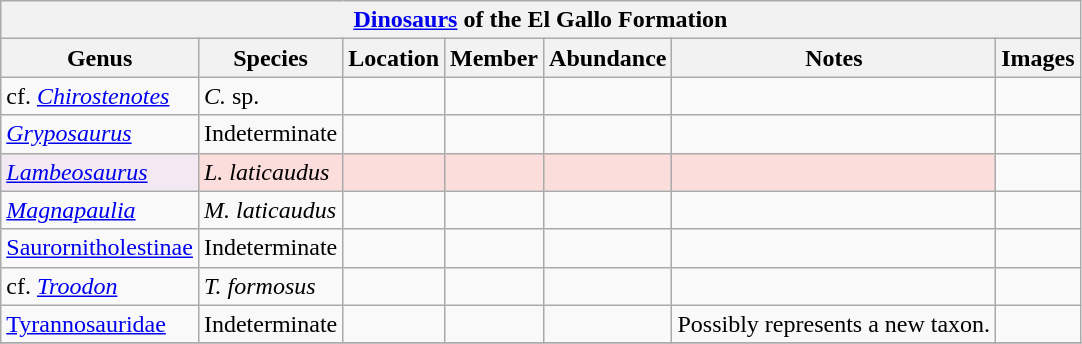<table class="wikitable" align="center">
<tr>
<th colspan="7" align="center"><strong><a href='#'>Dinosaurs</a> of the El Gallo Formation</strong></th>
</tr>
<tr>
<th>Genus</th>
<th>Species</th>
<th>Location</th>
<th>Member</th>
<th>Abundance</th>
<th>Notes</th>
<th>Images</th>
</tr>
<tr>
<td>cf. <em><a href='#'>Chirostenotes</a></em></td>
<td><em>C.</em> sp.</td>
<td></td>
<td></td>
<td></td>
<td></td>
<td></td>
</tr>
<tr>
<td><em><a href='#'>Gryposaurus</a></em></td>
<td>Indeterminate</td>
<td></td>
<td></td>
<td></td>
<td></td>
<td></td>
</tr>
<tr>
<td style="background:#f3e9f3;"><em><a href='#'>Lambeosaurus</a></em></td>
<td style="background:#fbdddb;"><em>L. laticaudus</em></td>
<td style="background:#fbdddb;"></td>
<td style="background:#fbdddb;"></td>
<td style="background:#fbdddb;"></td>
<td style="background:#fbdddb;"></td>
<td></td>
</tr>
<tr>
<td><em><a href='#'>Magnapaulia</a></em></td>
<td><em>M. laticaudus</em></td>
<td></td>
<td></td>
<td></td>
<td></td>
<td></td>
</tr>
<tr>
<td><a href='#'>Saurornitholestinae</a></td>
<td>Indeterminate</td>
<td></td>
<td></td>
<td></td>
<td></td>
<td></td>
</tr>
<tr>
<td>cf. <em><a href='#'>Troodon</a></em></td>
<td><em>T. formosus</em></td>
<td></td>
<td></td>
<td></td>
<td></td>
<td></td>
</tr>
<tr>
<td><a href='#'>Tyrannosauridae</a></td>
<td>Indeterminate</td>
<td></td>
<td></td>
<td></td>
<td>Possibly represents a new taxon.</td>
<td></td>
</tr>
<tr>
</tr>
</table>
